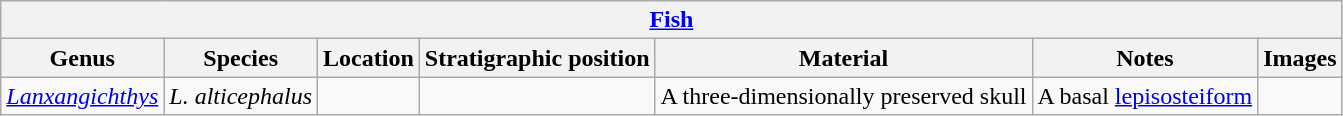<table class="wikitable sortable" align="center">
<tr>
<th colspan="7" align="center"><a href='#'>Fish</a></th>
</tr>
<tr>
<th>Genus</th>
<th>Species</th>
<th>Location</th>
<th>Stratigraphic position</th>
<th>Material</th>
<th>Notes</th>
<th>Images</th>
</tr>
<tr>
<td><em><a href='#'>Lanxangichthys</a></em></td>
<td><em>L. alticephalus</em></td>
<td></td>
<td></td>
<td>A three-dimensionally preserved skull</td>
<td>A basal <a href='#'>lepisosteiform</a></td>
</tr>
</table>
